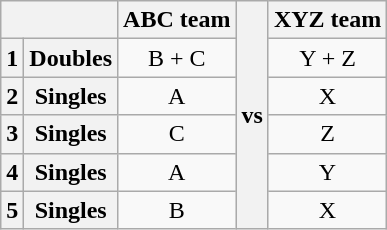<table class="wikitable" style="text-align: center;">
<tr>
<th colspan=2></th>
<th>ABC team</th>
<th rowspan=6>vs</th>
<th>XYZ team</th>
</tr>
<tr>
<th>1</th>
<th>Doubles</th>
<td>B + C</td>
<td>Y + Z</td>
</tr>
<tr>
<th>2</th>
<th>Singles</th>
<td>A</td>
<td>X</td>
</tr>
<tr>
<th>3</th>
<th>Singles</th>
<td>C</td>
<td>Z</td>
</tr>
<tr>
<th>4</th>
<th>Singles</th>
<td>A</td>
<td>Y</td>
</tr>
<tr>
<th>5</th>
<th>Singles</th>
<td>B</td>
<td>X</td>
</tr>
</table>
